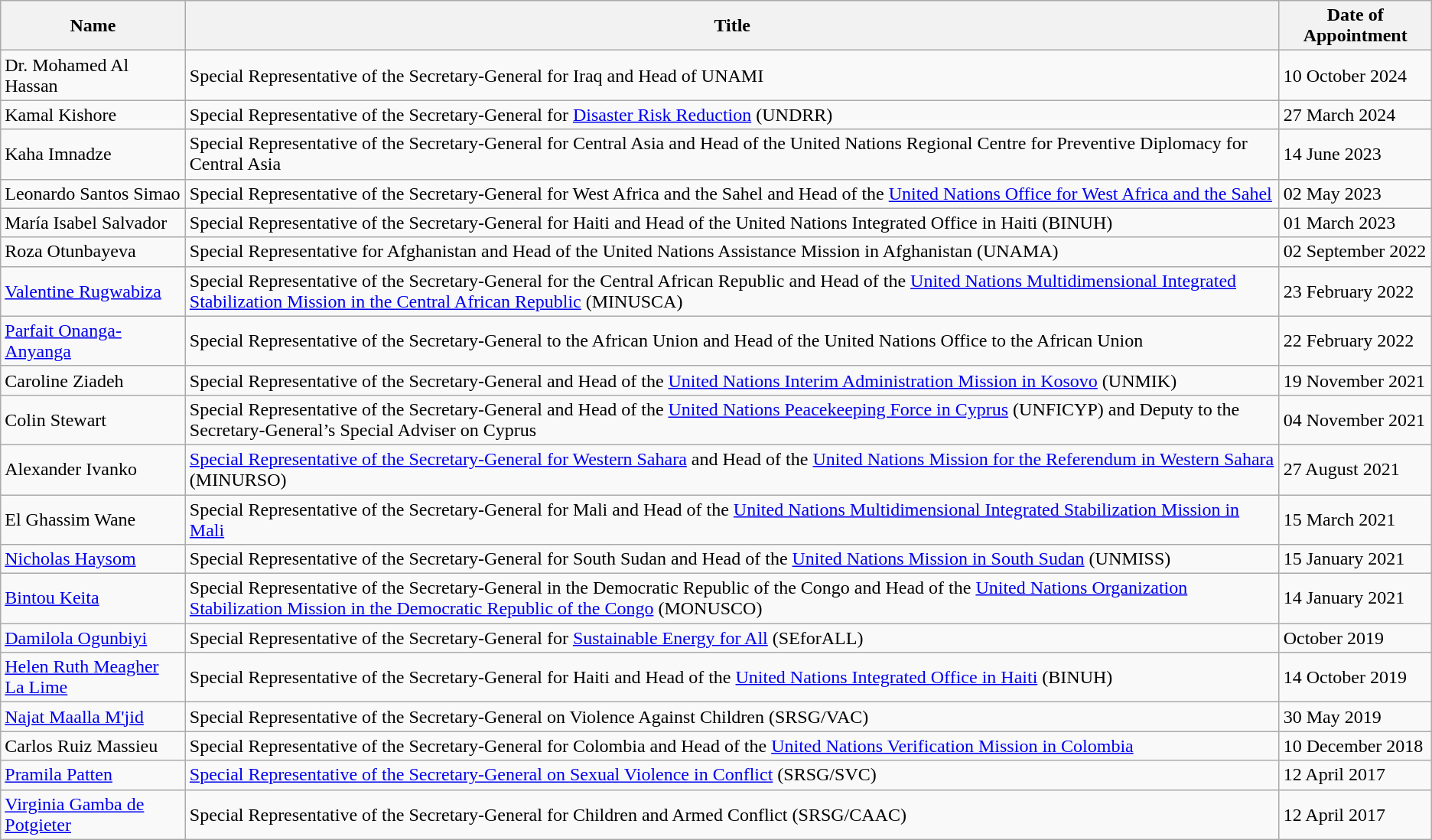<table class="wikitable sortable mw-collapsible mw-collapsed">
<tr>
<th>Name</th>
<th>Title</th>
<th>Date of Appointment</th>
</tr>
<tr>
<td>Dr. Mohamed Al Hassan</td>
<td>Special Representative of the Secretary-General for Iraq and Head of UNAMI</td>
<td>10 October 2024</td>
</tr>
<tr>
<td>Kamal Kishore</td>
<td>Special Representative of the Secretary-General for <a href='#'>Disaster Risk Reduction</a> (UNDRR)</td>
<td>27 March 2024</td>
</tr>
<tr>
<td>Kaha Imnadze</td>
<td>Special Representative of the Secretary-General for Central Asia and Head of the United Nations Regional Centre for Preventive Diplomacy for Central Asia</td>
<td>14 June 2023</td>
</tr>
<tr>
<td>Leonardo Santos Simao</td>
<td>Special Representative of the Secretary-General for West Africa and the Sahel and Head of the <a href='#'>United Nations Office for West Africa and the Sahel</a></td>
<td>02 May 2023</td>
</tr>
<tr>
<td>María Isabel Salvador</td>
<td>Special Representative of the Secretary-General for Haiti and Head of the United Nations Integrated Office in Haiti (BINUH)</td>
<td>01 March 2023</td>
</tr>
<tr>
<td>Roza Otunbayeva</td>
<td>Special Representative for Afghanistan and Head of the United Nations Assistance Mission in Afghanistan (UNAMA)</td>
<td>02 September 2022</td>
</tr>
<tr>
<td><a href='#'>Valentine Rugwabiza</a></td>
<td>Special Representative of the Secretary-General for the Central African Republic and Head of the <a href='#'>United Nations Multidimensional Integrated Stabilization Mission in the Central African Republic</a> (MINUSCA)</td>
<td>23 February 2022</td>
</tr>
<tr>
<td><a href='#'>Parfait Onanga-Anyanga</a></td>
<td>Special Representative of the Secretary-General to the African Union and Head of the United Nations Office to the African Union</td>
<td>22 February 2022</td>
</tr>
<tr>
<td>Caroline Ziadeh</td>
<td>Special Representative of the Secretary-General and Head of the <a href='#'>United Nations Interim Administration Mission in Kosovo</a> (UNMIK)</td>
<td>19 November 2021</td>
</tr>
<tr>
<td>Colin Stewart</td>
<td>Special Representative of the Secretary-General and Head of the <a href='#'>United Nations Peacekeeping Force in Cyprus</a> (UNFICYP) and Deputy to the Secretary-General’s Special Adviser on Cyprus</td>
<td>04 November 2021</td>
</tr>
<tr>
<td>Alexander Ivanko</td>
<td><a href='#'>Special Representative of the Secretary-General for Western Sahara</a> and Head of the <a href='#'>United Nations Mission for the Referendum in Western Sahara</a> (MINURSO)</td>
<td>27 August 2021</td>
</tr>
<tr>
<td>El Ghassim Wane</td>
<td>Special Representative of the Secretary-General for Mali and Head of the <a href='#'>United Nations Multidimensional Integrated Stabilization Mission in Mali</a></td>
<td>15 March 2021</td>
</tr>
<tr>
<td><a href='#'>Nicholas Haysom</a></td>
<td>Special Representative of the Secretary-General for South Sudan and Head of the <a href='#'>United Nations Mission in South Sudan</a> (UNMISS)</td>
<td>15 January 2021</td>
</tr>
<tr>
<td><a href='#'>Bintou Keita</a></td>
<td>Special Representative of the Secretary-General in the Democratic Republic of the Congo and Head of the <a href='#'>United Nations Organization Stabilization Mission in the Democratic Republic of the Congo</a> (MONUSCO)</td>
<td>14 January 2021</td>
</tr>
<tr>
<td><a href='#'>Damilola Ogunbiyi</a></td>
<td>Special Representative of the Secretary-General for <a href='#'>Sustainable Energy for All</a> (SEforALL)</td>
<td>October 2019</td>
</tr>
<tr>
<td><a href='#'>Helen Ruth Meagher La Lime</a></td>
<td>Special Representative of the Secretary-General for Haiti and Head of the <a href='#'>United Nations Integrated Office in Haiti</a> (BINUH)</td>
<td>14 October 2019</td>
</tr>
<tr>
<td><a href='#'>Najat Maalla M'jid</a></td>
<td>Special Representative of the Secretary-General on Violence Against Children (SRSG/VAC)</td>
<td>30 May 2019</td>
</tr>
<tr>
<td>Carlos Ruiz Massieu</td>
<td>Special Representative of the Secretary-General for Colombia and Head of the <a href='#'>United Nations Verification Mission in Colombia</a></td>
<td>10 December 2018</td>
</tr>
<tr>
<td><a href='#'>Pramila Patten</a></td>
<td><a href='#'>Special Representative of the Secretary-General on Sexual Violence in Conflict</a> (SRSG/SVC)</td>
<td>12 April 2017</td>
</tr>
<tr>
<td><a href='#'>Virginia Gamba de Potgieter</a></td>
<td>Special Representative of the Secretary-General for Children and Armed Conflict (SRSG/CAAC)</td>
<td>12 April 2017</td>
</tr>
</table>
